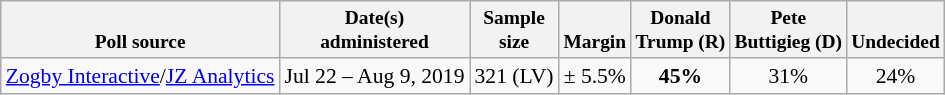<table class="wikitable" style="font-size:90%;text-align:center;">
<tr style="vertical-align:bottom; font-size:90%;">
<th>Poll source</th>
<th>Date(s)<br>administered</th>
<th>Sample<br>size</th>
<th>Margin<br></th>
<th>Donald<br>Trump (R)</th>
<th>Pete<br>Buttigieg (D)</th>
<th>Undecided</th>
</tr>
<tr>
<td style="text-align:left;"><a href='#'>Zogby Interactive</a>/<a href='#'>JZ Analytics</a></td>
<td>Jul 22 – Aug 9, 2019</td>
<td>321 (LV)</td>
<td>± 5.5%</td>
<td><strong>45%</strong></td>
<td>31%</td>
<td>24%</td>
</tr>
</table>
